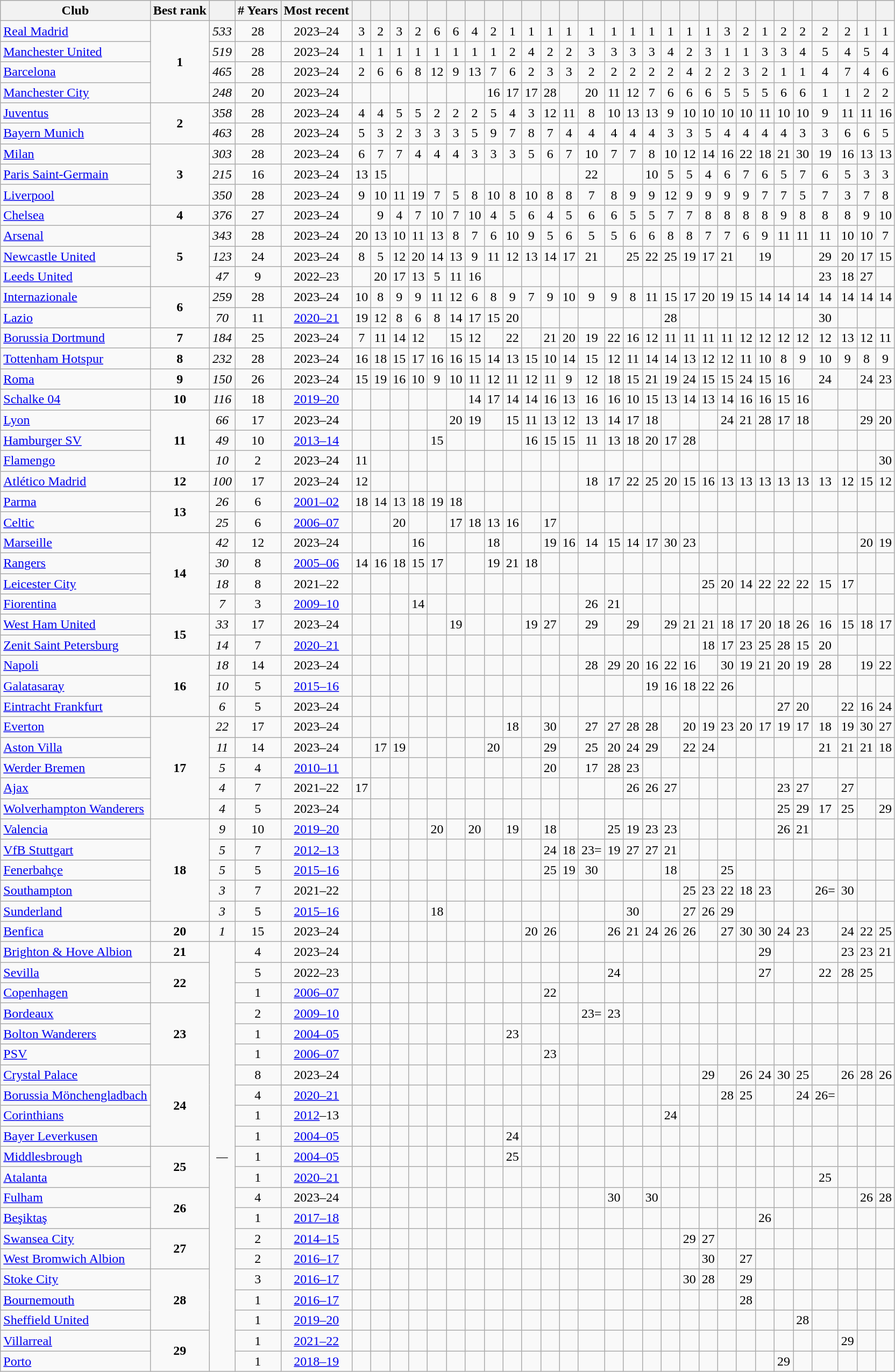<table class="wikitable sortable" style="text-align:center;">
<tr style="background-color:#cccccc;">
<th>Club</th>
<th>Best rank</th>
<th><br></th>
<th># Years</th>
<th>Most recent</th>
<th></th>
<th></th>
<th></th>
<th></th>
<th></th>
<th></th>
<th></th>
<th></th>
<th></th>
<th></th>
<th></th>
<th></th>
<th></th>
<th></th>
<th></th>
<th></th>
<th></th>
<th></th>
<th></th>
<th></th>
<th></th>
<th></th>
<th></th>
<th></th>
<th></th>
<th></th>
<th></th>
<th></th>
</tr>
<tr>
<td style="text-align: left;"> <a href='#'>Real Madrid</a></td>
<td rowspan="4"><strong>1</strong></td>
<td><em>533</em></td>
<td>28</td>
<td>2023–24</td>
<td>3</td>
<td>2</td>
<td>3</td>
<td>2</td>
<td>6</td>
<td>6</td>
<td>4</td>
<td>2</td>
<td>1</td>
<td>1</td>
<td>1</td>
<td>1</td>
<td>1</td>
<td>1</td>
<td>1</td>
<td>1</td>
<td>1</td>
<td>1</td>
<td>1</td>
<td>3</td>
<td>2</td>
<td>1</td>
<td>2</td>
<td>2</td>
<td>2</td>
<td>2</td>
<td>1</td>
<td>1</td>
</tr>
<tr>
<td style="text-align: left;"> <a href='#'>Manchester United</a></td>
<td><em>519</em></td>
<td>28</td>
<td>2023–24</td>
<td>1</td>
<td>1</td>
<td>1</td>
<td>1</td>
<td>1</td>
<td>1</td>
<td>1</td>
<td>1</td>
<td>2</td>
<td>4</td>
<td>2</td>
<td>2</td>
<td>3</td>
<td>3</td>
<td>3</td>
<td>3</td>
<td>4</td>
<td>2</td>
<td>3</td>
<td>1</td>
<td>1</td>
<td>3</td>
<td>3</td>
<td>4</td>
<td>5</td>
<td>4</td>
<td>5</td>
<td>4</td>
</tr>
<tr>
<td style="text-align: left;"> <a href='#'>Barcelona</a></td>
<td><em>465</em></td>
<td>28</td>
<td>2023–24</td>
<td>2</td>
<td>6</td>
<td>6</td>
<td>8</td>
<td>12</td>
<td>9</td>
<td>13</td>
<td>7</td>
<td>6</td>
<td>2</td>
<td>3</td>
<td>3</td>
<td>2</td>
<td>2</td>
<td>2</td>
<td>2</td>
<td>2</td>
<td>4</td>
<td>2</td>
<td>2</td>
<td>3</td>
<td>2</td>
<td>1</td>
<td>1</td>
<td>4</td>
<td>7</td>
<td>4</td>
<td>6</td>
</tr>
<tr>
<td style="text-align: left;"> <a href='#'>Manchester City</a></td>
<td><em>248</em></td>
<td>20</td>
<td>2023–24</td>
<td data-sort-value="99"></td>
<td data-sort-value="99"></td>
<td data-sort-value="99"></td>
<td data-sort-value="99"></td>
<td data-sort-value="99"></td>
<td data-sort-value="99"></td>
<td data-sort-value="99"></td>
<td>16</td>
<td>17</td>
<td>17</td>
<td>28</td>
<td data-sort-value="21"></td>
<td>20</td>
<td>11</td>
<td>12</td>
<td>7</td>
<td>6</td>
<td>6</td>
<td>6</td>
<td>5</td>
<td>5</td>
<td>5</td>
<td>6</td>
<td>6</td>
<td>1</td>
<td>1</td>
<td>2</td>
<td>2</td>
</tr>
<tr>
<td style="text-align: left;"> <a href='#'>Juventus</a></td>
<td rowspan="2"><strong>2</strong></td>
<td><em>358</em></td>
<td>28</td>
<td>2023–24</td>
<td>4</td>
<td>4</td>
<td>5</td>
<td>5</td>
<td>2</td>
<td>2</td>
<td>2</td>
<td>5</td>
<td>4</td>
<td>3</td>
<td>12</td>
<td>11</td>
<td>8</td>
<td>10</td>
<td>13</td>
<td>13</td>
<td>9</td>
<td>10</td>
<td>10</td>
<td>10</td>
<td>10</td>
<td>11</td>
<td>10</td>
<td>10</td>
<td>9</td>
<td>11</td>
<td>11</td>
<td>16</td>
</tr>
<tr>
<td style="text-align: left;"> <a href='#'>Bayern Munich</a></td>
<td><em>463</em></td>
<td>28</td>
<td>2023–24</td>
<td>5</td>
<td>3</td>
<td>2</td>
<td>3</td>
<td>3</td>
<td>3</td>
<td>5</td>
<td>9</td>
<td>7</td>
<td>8</td>
<td>7</td>
<td>4</td>
<td>4</td>
<td>4</td>
<td>4</td>
<td>4</td>
<td>3</td>
<td>3</td>
<td>5</td>
<td>4</td>
<td>4</td>
<td>4</td>
<td>4</td>
<td>3</td>
<td>3</td>
<td>6</td>
<td>6</td>
<td>5</td>
</tr>
<tr>
<td style="text-align: left;"> <a href='#'>Milan</a></td>
<td rowspan="3"><strong>3</strong></td>
<td><em>303</em></td>
<td>28</td>
<td>2023–24</td>
<td>6</td>
<td>7</td>
<td>7</td>
<td>4</td>
<td>4</td>
<td>4</td>
<td>3</td>
<td>3</td>
<td>3</td>
<td>5</td>
<td>6</td>
<td>7</td>
<td>10</td>
<td>7</td>
<td>7</td>
<td>8</td>
<td>10</td>
<td>12</td>
<td>14</td>
<td>16</td>
<td>22</td>
<td>18</td>
<td>21</td>
<td>30</td>
<td>19</td>
<td>16</td>
<td>13</td>
<td>13</td>
</tr>
<tr>
<td style="text-align: left;"> <a href='#'>Paris Saint-Germain</a></td>
<td><em>215</em></td>
<td>16</td>
<td>2023–24</td>
<td>13</td>
<td>15</td>
<td data-sort-value="99"></td>
<td data-sort-value="99"></td>
<td data-sort-value="99"></td>
<td data-sort-value="99"></td>
<td data-sort-value="99"></td>
<td data-sort-value="99"></td>
<td data-sort-value="99"></td>
<td data-sort-value="99"></td>
<td data-sort-value="99"></td>
<td data-sort-value="99"></td>
<td>22</td>
<td data-sort-value="99"></td>
<td data-sort-value="99"></td>
<td>10</td>
<td>5</td>
<td>5</td>
<td>4</td>
<td>6</td>
<td>7</td>
<td>6</td>
<td>5</td>
<td>7</td>
<td>6</td>
<td>5</td>
<td>3</td>
<td>3</td>
</tr>
<tr>
<td style="text-align: left;"> <a href='#'>Liverpool</a></td>
<td><em>350</em></td>
<td>28</td>
<td>2023–24</td>
<td>9</td>
<td>10</td>
<td>11</td>
<td>19</td>
<td>7</td>
<td>5</td>
<td>8</td>
<td>10</td>
<td>8</td>
<td>10</td>
<td>8</td>
<td>8</td>
<td>7</td>
<td>8</td>
<td>9</td>
<td>9</td>
<td>12</td>
<td>9</td>
<td>9</td>
<td>9</td>
<td>9</td>
<td>7</td>
<td>7</td>
<td>5</td>
<td>7</td>
<td>3</td>
<td>7</td>
<td>8</td>
</tr>
<tr>
<td style="text-align: left;"> <a href='#'>Chelsea</a></td>
<td><strong>4</strong></td>
<td><em>376</em></td>
<td>27</td>
<td>2023–24</td>
<td data-sort-value="99"></td>
<td>9</td>
<td>4</td>
<td>7</td>
<td>10</td>
<td>7</td>
<td>10</td>
<td>4</td>
<td>5</td>
<td>6</td>
<td>4</td>
<td>5</td>
<td>6</td>
<td>6</td>
<td>5</td>
<td>5</td>
<td>7</td>
<td>7</td>
<td>8</td>
<td>8</td>
<td>8</td>
<td>8</td>
<td>9</td>
<td>8</td>
<td>8</td>
<td>8</td>
<td>9</td>
<td>10</td>
</tr>
<tr>
<td style="text-align: left;"> <a href='#'>Arsenal</a></td>
<td rowspan="3"><strong>5</strong></td>
<td><em>343</em></td>
<td>28</td>
<td>2023–24</td>
<td>20</td>
<td>13</td>
<td>10</td>
<td>11</td>
<td>13</td>
<td>8</td>
<td>7</td>
<td>6</td>
<td>10</td>
<td>9</td>
<td>5</td>
<td>6</td>
<td>5</td>
<td>5</td>
<td>6</td>
<td>6</td>
<td>8</td>
<td>8</td>
<td>7</td>
<td>7</td>
<td>6</td>
<td>9</td>
<td>11</td>
<td>11</td>
<td>11</td>
<td>10</td>
<td>10</td>
<td>7</td>
</tr>
<tr>
<td style="text-align: left;"> <a href='#'>Newcastle United</a></td>
<td><em>123</em></td>
<td>24</td>
<td>2023–24</td>
<td>8</td>
<td>5</td>
<td>12</td>
<td>20</td>
<td>14</td>
<td>13</td>
<td>9</td>
<td>11</td>
<td>12</td>
<td>13</td>
<td>14</td>
<td>17</td>
<td>21</td>
<td data-sort-value="99"></td>
<td>25</td>
<td>22</td>
<td>25</td>
<td>19</td>
<td>17</td>
<td>21</td>
<td data-sort-value="99"></td>
<td>19</td>
<td data-sort-value="99"></td>
<td data-sort-value="99"></td>
<td>29</td>
<td>20</td>
<td>17</td>
<td>15</td>
</tr>
<tr>
<td style="text-align: left;"> <a href='#'>Leeds United</a></td>
<td><em>47</em></td>
<td>9</td>
<td>2022–23</td>
<td data-sort-value="99"></td>
<td>20</td>
<td>17</td>
<td>13</td>
<td>5</td>
<td>11</td>
<td>16</td>
<td data-sort-value="99"></td>
<td data-sort-value="99"></td>
<td data-sort-value="99"></td>
<td data-sort-value="99"></td>
<td data-sort-value="99"></td>
<td data-sort-value="99"></td>
<td data-sort-value="99"></td>
<td data-sort-value="99"></td>
<td data-sort-value="99"></td>
<td data-sort-value="99"></td>
<td data-sort-value="99"></td>
<td data-sort-value="99"></td>
<td data-sort-value="99"></td>
<td data-sort-value="99"></td>
<td data-sort-value="99"></td>
<td data-sort-value="99"></td>
<td data-sort-value="99"></td>
<td>23</td>
<td>18</td>
<td>27</td>
<td data-sort-value="99"></td>
</tr>
<tr>
<td style="text-align: left;"> <a href='#'>Internazionale</a></td>
<td rowspan="2"><strong>6</strong></td>
<td><em>259</em></td>
<td>28</td>
<td>2023–24</td>
<td>10</td>
<td>8</td>
<td>9</td>
<td>9</td>
<td>11</td>
<td>12</td>
<td>6</td>
<td>8</td>
<td>9</td>
<td>7</td>
<td>9</td>
<td>10</td>
<td>9</td>
<td>9</td>
<td>8</td>
<td>11</td>
<td>15</td>
<td>17</td>
<td>20</td>
<td>19</td>
<td>15</td>
<td>14</td>
<td>14</td>
<td>14</td>
<td>14</td>
<td>14</td>
<td>14</td>
<td>14</td>
</tr>
<tr>
<td style="text-align: left;"> <a href='#'>Lazio</a></td>
<td><em>70</em></td>
<td>11</td>
<td><a href='#'>2020–21</a></td>
<td>19</td>
<td>12</td>
<td>8</td>
<td>6</td>
<td>8</td>
<td>14</td>
<td>17</td>
<td>15</td>
<td>20</td>
<td data-sort-value="99"></td>
<td data-sort-value="99"></td>
<td data-sort-value="99"></td>
<td data-sort-value="99"></td>
<td data-sort-value="99"></td>
<td data-sort-value="99"></td>
<td data-sort-value="99"></td>
<td>28</td>
<td data-sort-value="99"></td>
<td data-sort-value="99"></td>
<td data-sort-value="99"></td>
<td data-sort-value="99"></td>
<td data-sort-value="99"></td>
<td data-sort-value="99"></td>
<td data-sort-value="99"></td>
<td>30</td>
<td data-sort-value="99"></td>
<td data-sort-value="99"></td>
<td data-sort-value="99"></td>
</tr>
<tr>
<td style="text-align: left;"> <a href='#'>Borussia Dortmund</a></td>
<td><strong>7</strong></td>
<td><em>184</em></td>
<td>25</td>
<td>2023–24</td>
<td>7</td>
<td>11</td>
<td>14</td>
<td>12</td>
<td data-sort-value="99"></td>
<td>15</td>
<td>12</td>
<td data-sort-value="99"></td>
<td>22</td>
<td data-sort-value="99"></td>
<td>21</td>
<td>20</td>
<td>19</td>
<td>22</td>
<td>16</td>
<td>12</td>
<td>11</td>
<td>11</td>
<td>11</td>
<td>11</td>
<td>12</td>
<td>12</td>
<td>12</td>
<td>12</td>
<td>12</td>
<td>13</td>
<td>12</td>
<td>11</td>
</tr>
<tr>
<td style="text-align: left;"> <a href='#'>Tottenham Hotspur</a></td>
<td><strong>8</strong></td>
<td><em>232</em></td>
<td>28</td>
<td>2023–24</td>
<td>16</td>
<td>18</td>
<td>15</td>
<td>17</td>
<td>16</td>
<td>16</td>
<td>15</td>
<td>14</td>
<td>13</td>
<td>15</td>
<td>10</td>
<td>14</td>
<td>15</td>
<td>12</td>
<td>11</td>
<td>14</td>
<td>14</td>
<td>13</td>
<td>12</td>
<td>12</td>
<td>11</td>
<td>10</td>
<td>8</td>
<td>9</td>
<td>10</td>
<td>9</td>
<td>8</td>
<td>9</td>
</tr>
<tr>
<td style="text-align: left;"> <a href='#'>Roma</a></td>
<td><strong>9</strong></td>
<td><em>150</em></td>
<td>26</td>
<td>2023–24</td>
<td>15</td>
<td>19</td>
<td>16</td>
<td>10</td>
<td>9</td>
<td>10</td>
<td>11</td>
<td>12</td>
<td>11</td>
<td>12</td>
<td>11</td>
<td>9</td>
<td>12</td>
<td>18</td>
<td>15</td>
<td>21</td>
<td>19</td>
<td>24</td>
<td>15</td>
<td>15</td>
<td>24</td>
<td>15</td>
<td>16</td>
<td data-sort-value="99"></td>
<td>24</td>
<td data-sort-value="99"></td>
<td>24</td>
<td>23</td>
</tr>
<tr>
<td style="text-align: left;"> <a href='#'>Schalke 04</a></td>
<td><strong>10</strong></td>
<td><em>116</em></td>
<td>18</td>
<td><a href='#'>2019–20</a></td>
<td data-sort-value="99"></td>
<td data-sort-value="99"></td>
<td data-sort-value="99"></td>
<td data-sort-value="99"></td>
<td data-sort-value="99"></td>
<td data-sort-value="99"></td>
<td>14</td>
<td>17</td>
<td>14</td>
<td>14</td>
<td>16</td>
<td>13</td>
<td>16</td>
<td>16</td>
<td>10</td>
<td>15</td>
<td>13</td>
<td>14</td>
<td>13</td>
<td>14</td>
<td>16</td>
<td>16</td>
<td>15</td>
<td>16</td>
<td data-sort-value="99"></td>
<td data-sort-value="99"></td>
<td data-sort-value="99"></td>
<td data-sort-value="99"></td>
</tr>
<tr>
<td style="text-align: left;"> <a href='#'>Lyon</a></td>
<td rowspan="3"><strong>11</strong></td>
<td><em>66</em></td>
<td>17</td>
<td>2023–24</td>
<td data-sort-value="99"></td>
<td data-sort-value="99"></td>
<td data-sort-value="99"></td>
<td data-sort-value="99"></td>
<td data-sort-value="99"></td>
<td>20</td>
<td>19</td>
<td data-sort-value="99"></td>
<td>15</td>
<td>11</td>
<td>13</td>
<td>12</td>
<td>13</td>
<td>14</td>
<td>17</td>
<td>18</td>
<td data-sort-value="99"></td>
<td data-sort-value="99"></td>
<td data-sort-value="99"></td>
<td>24</td>
<td>21</td>
<td>28</td>
<td>17</td>
<td>18</td>
<td data-sort-value="99"></td>
<td data-sort-value="99"></td>
<td>29</td>
<td>20</td>
</tr>
<tr>
<td style="text-align: left;"> <a href='#'>Hamburger SV</a></td>
<td><em>49</em></td>
<td>10</td>
<td><a href='#'>2013–14</a></td>
<td data-sort-value="99"></td>
<td data-sort-value="99"></td>
<td data-sort-value="99"></td>
<td data-sort-value="99"></td>
<td>15</td>
<td data-sort-value="99"></td>
<td data-sort-value="99"></td>
<td data-sort-value="99"></td>
<td data-sort-value="99"></td>
<td>16</td>
<td>15</td>
<td>15</td>
<td>11</td>
<td>13</td>
<td>18</td>
<td>20</td>
<td>17</td>
<td>28</td>
<td data-sort-value="99"></td>
<td data-sort-value="99"></td>
<td data-sort-value="99"></td>
<td data-sort-value="99"></td>
<td data-sort-value="99"></td>
<td data-sort-value="99"></td>
<td data-sort-value="99"></td>
<td data-sort-value="99"></td>
<td data-sort-value="99"></td>
<td data-sort-value="99"></td>
</tr>
<tr>
<td style="text-align: left;"> <a href='#'>Flamengo</a></td>
<td><em>10</em></td>
<td>2</td>
<td>2023–24</td>
<td>11</td>
<td data-sort-value="99"></td>
<td data-sort-value="99"></td>
<td data-sort-value="99"></td>
<td data-sort-value="99"></td>
<td data-sort-value="99"></td>
<td data-sort-value="99"></td>
<td data-sort-value="99"></td>
<td data-sort-value="99"></td>
<td data-sort-value="99"></td>
<td data-sort-value="99"></td>
<td data-sort-value="99"></td>
<td data-sort-value="99"></td>
<td data-sort-value="99"></td>
<td data-sort-value="99"></td>
<td data-sort-value="99"></td>
<td data-sort-value="99"></td>
<td data-sort-value="99"></td>
<td data-sort-value="99"></td>
<td data-sort-value="99"></td>
<td data-sort-value="99"></td>
<td data-sort-value="99"></td>
<td data-sort-value="99"></td>
<td data-sort-value="99"></td>
<td data-sort-value="99"></td>
<td data-sort-value="99"></td>
<td data-sort-value="99"></td>
<td>30</td>
</tr>
<tr>
<td style="text-align: left;"> <a href='#'>Atlético Madrid</a></td>
<td><strong>12</strong></td>
<td><em>100</em></td>
<td>17</td>
<td>2023–24</td>
<td>12</td>
<td data-sort-value="99"></td>
<td data-sort-value="99"></td>
<td data-sort-value="99"></td>
<td data-sort-value="99"></td>
<td data-sort-value="99"></td>
<td data-sort-value="99"></td>
<td data-sort-value="99"></td>
<td data-sort-value="99"></td>
<td data-sort-value="99"></td>
<td data-sort-value="99"></td>
<td data-sort-value="99"></td>
<td>18</td>
<td>17</td>
<td>22</td>
<td>25</td>
<td>20</td>
<td>15</td>
<td>16</td>
<td>13</td>
<td>13</td>
<td>13</td>
<td>13</td>
<td>13</td>
<td>13</td>
<td>12</td>
<td>15</td>
<td>12</td>
</tr>
<tr>
<td style="text-align: left;"> <a href='#'>Parma</a></td>
<td rowspan="2"><strong>13</strong></td>
<td><em>26</em></td>
<td>6</td>
<td><a href='#'>2001–02</a></td>
<td>18</td>
<td>14</td>
<td>13</td>
<td>18</td>
<td>19</td>
<td>18</td>
<td data-sort-value="99"></td>
<td data-sort-value="99"></td>
<td data-sort-value="99"></td>
<td data-sort-value="99"></td>
<td data-sort-value="99"></td>
<td data-sort-value="99"></td>
<td data-sort-value="99"></td>
<td data-sort-value="99"></td>
<td data-sort-value="99"></td>
<td data-sort-value="99"></td>
<td data-sort-value="99"></td>
<td data-sort-value="99"></td>
<td data-sort-value="99"></td>
<td data-sort-value="99"></td>
<td data-sort-value="99"></td>
<td data-sort-value="99"></td>
<td data-sort-value="99"></td>
<td data-sort-value="99"></td>
<td data-sort-value="99"></td>
<td data-sort-value="99"></td>
<td data-sort-value="99"></td>
<td data-sort-value="99"></td>
</tr>
<tr>
<td style="text-align: left;"> <a href='#'>Celtic</a></td>
<td><em>25</em></td>
<td>6</td>
<td><a href='#'>2006–07</a></td>
<td data-sort-value="99"></td>
<td data-sort-value="99"></td>
<td>20</td>
<td data-sort-value="99"></td>
<td data-sort-value="99"></td>
<td>17</td>
<td>18</td>
<td>13</td>
<td>16</td>
<td data-sort-value="99"></td>
<td>17</td>
<td data-sort-value="99"></td>
<td data-sort-value="99"></td>
<td data-sort-value="99"></td>
<td data-sort-value="99"></td>
<td data-sort-value="99"></td>
<td data-sort-value="99"></td>
<td data-sort-value="99"></td>
<td data-sort-value="99"></td>
<td data-sort-value="99"></td>
<td data-sort-value="99"></td>
<td data-sort-value="99"></td>
<td data-sort-value="99"></td>
<td data-sort-value="99"></td>
<td data-sort-value="99"></td>
<td data-sort-value="99"></td>
<td data-sort-value="99"></td>
<td data-sort-value="99"></td>
</tr>
<tr>
<td style="text-align: left;"> <a href='#'>Marseille</a></td>
<td rowspan="4"><strong>14</strong></td>
<td><em>42</em></td>
<td>12</td>
<td>2023–24</td>
<td data-sort-value="99"></td>
<td data-sort-value="99"></td>
<td data-sort-value="99"></td>
<td>16</td>
<td data-sort-value="99"></td>
<td data-sort-value="99"></td>
<td data-sort-value="99"></td>
<td>18</td>
<td data-sort-value="99"></td>
<td data-sort-value="99"></td>
<td>19</td>
<td>16</td>
<td>14</td>
<td>15</td>
<td>14</td>
<td>17</td>
<td>30</td>
<td>23</td>
<td data-sort-value="99"></td>
<td data-sort-value="99"></td>
<td data-sort-value="99"></td>
<td data-sort-value="99"></td>
<td data-sort-value="99"></td>
<td data-sort-value="99"></td>
<td data-sort-value="99"></td>
<td data-sort-value="99"></td>
<td>20</td>
<td>19</td>
</tr>
<tr>
<td style="text-align: left;"> <a href='#'>Rangers</a></td>
<td><em>30</em></td>
<td>8</td>
<td><a href='#'>2005–06</a></td>
<td>14</td>
<td>16</td>
<td>18</td>
<td>15</td>
<td>17</td>
<td data-sort-value="99"></td>
<td data-sort-value="99"></td>
<td>19</td>
<td>21</td>
<td>18</td>
<td data-sort-value="99"></td>
<td data-sort-value="99"></td>
<td data-sort-value="99"></td>
<td data-sort-value="99"></td>
<td data-sort-value="99"></td>
<td data-sort-value="99"></td>
<td data-sort-value="99"></td>
<td data-sort-value="99"></td>
<td data-sort-value="99"></td>
<td data-sort-value="99"></td>
<td data-sort-value="99"></td>
<td data-sort-value="99"></td>
<td data-sort-value="99"></td>
<td data-sort-value="99"></td>
<td data-sort-value="99"></td>
<td data-sort-value="99"></td>
<td data-sort-value="99"></td>
<td data-sort-value="99"></td>
</tr>
<tr>
<td style="text-align: left;"> <a href='#'>Leicester City</a></td>
<td><em>18</em></td>
<td>8</td>
<td>2021–22</td>
<td data-sort-value="99"></td>
<td data-sort-value="99"></td>
<td data-sort-value="99"></td>
<td data-sort-value="99"></td>
<td data-sort-value="99"></td>
<td data-sort-value="99"></td>
<td data-sort-value="99"></td>
<td data-sort-value="99"></td>
<td data-sort-value="99"></td>
<td data-sort-value="99"></td>
<td data-sort-value="99"></td>
<td data-sort-value="99"></td>
<td data-sort-value="99"></td>
<td data-sort-value="99"></td>
<td data-sort-value="99"></td>
<td data-sort-value="99"></td>
<td data-sort-value="99"></td>
<td data-sort-value="99"></td>
<td>25</td>
<td>20</td>
<td>14</td>
<td>22</td>
<td>22</td>
<td>22</td>
<td>15</td>
<td>17</td>
<td data-sort-value="99"></td>
<td data-sort-value="99"></td>
</tr>
<tr>
<td style="text-align: left;"> <a href='#'>Fiorentina</a></td>
<td><em>7</em></td>
<td>3</td>
<td><a href='#'>2009–10</a></td>
<td data-sort-value="99"></td>
<td data-sort-value="99"></td>
<td data-sort-value="99"></td>
<td>14</td>
<td data-sort-value="99"></td>
<td data-sort-value="99"></td>
<td data-sort-value="99"></td>
<td data-sort-value="99"></td>
<td data-sort-value="99"></td>
<td data-sort-value="99"></td>
<td data-sort-value="99"></td>
<td data-sort-value="99"></td>
<td>26</td>
<td>21</td>
<td data-sort-value="99"></td>
<td data-sort-value="99"></td>
<td data-sort-value="99"></td>
<td data-sort-value="99"></td>
<td data-sort-value="99"></td>
<td data-sort-value="99"></td>
<td data-sort-value="99"></td>
<td data-sort-value="99"></td>
<td data-sort-value="99"></td>
<td data-sort-value="99"></td>
<td data-sort-value="99"></td>
<td data-sort-value="99"></td>
<td data-sort-value="99"></td>
<td data-sort-value="99"></td>
</tr>
<tr>
<td style="text-align: left;"> <a href='#'>West Ham United</a></td>
<td rowspan="2"><strong>15</strong></td>
<td><em>33</em></td>
<td>17</td>
<td>2023–24</td>
<td data-sort-value="99"></td>
<td data-sort-value="99"></td>
<td data-sort-value="99"></td>
<td data-sort-value="99"></td>
<td data-sort-value="99"></td>
<td>19</td>
<td data-sort-value="99"></td>
<td data-sort-value="99"></td>
<td data-sort-value="99"></td>
<td>19</td>
<td>27</td>
<td data-sort-value="99"></td>
<td>29</td>
<td data-sort-value="31"></td>
<td>29</td>
<td data-sort-value="99"></td>
<td>29</td>
<td>21</td>
<td>21</td>
<td>18</td>
<td>17</td>
<td>20</td>
<td>18</td>
<td>26</td>
<td>16</td>
<td>15</td>
<td>18</td>
<td>17</td>
</tr>
<tr>
<td style="text-align: left;"> <a href='#'>Zenit Saint Petersburg</a></td>
<td><em>14</em></td>
<td>7</td>
<td><a href='#'>2020–21</a></td>
<td data-sort-value="99"></td>
<td data-sort-value="99"></td>
<td data-sort-value="99"></td>
<td data-sort-value="99"></td>
<td data-sort-value="99"></td>
<td data-sort-value="99"></td>
<td data-sort-value="99"></td>
<td data-sort-value="99"></td>
<td data-sort-value="99"></td>
<td data-sort-value="99"></td>
<td data-sort-value="99"></td>
<td data-sort-value="99"></td>
<td data-sort-value="99"></td>
<td data-sort-value="99"></td>
<td data-sort-value="99"></td>
<td data-sort-value="99"></td>
<td data-sort-value="99"></td>
<td data-sort-value="99"></td>
<td>18</td>
<td>17</td>
<td>23</td>
<td>25</td>
<td>28</td>
<td>15</td>
<td>20</td>
<td data-sort-value="99"></td>
<td data-sort-value="99"></td>
<td data-sort-value="99"></td>
</tr>
<tr>
<td style="text-align: left;"> <a href='#'>Napoli</a></td>
<td rowspan="3"><strong>16</strong></td>
<td><em>18</em></td>
<td>14</td>
<td>2023–24</td>
<td data-sort-value="99"></td>
<td data-sort-value="99"></td>
<td data-sort-value="99"></td>
<td data-sort-value="99"></td>
<td data-sort-value="99"></td>
<td data-sort-value="99"></td>
<td data-sort-value="99"></td>
<td data-sort-value="99"></td>
<td data-sort-value="99"></td>
<td data-sort-value="99"></td>
<td data-sort-value="99"></td>
<td data-sort-value="99"></td>
<td>28</td>
<td>29</td>
<td>20</td>
<td>16</td>
<td>22</td>
<td>16</td>
<td data-sort-value="31"></td>
<td>30</td>
<td>19</td>
<td>21</td>
<td>20</td>
<td>19</td>
<td>28</td>
<td data-sort-value="99"></td>
<td>19</td>
<td>22</td>
</tr>
<tr>
<td style="text-align: left;"> <a href='#'>Galatasaray</a></td>
<td><em>10</em></td>
<td>5</td>
<td><a href='#'>2015–16</a></td>
<td data-sort-value="99"></td>
<td data-sort-value="99"></td>
<td data-sort-value="99"></td>
<td data-sort-value="99"></td>
<td data-sort-value="99"></td>
<td data-sort-value="99"></td>
<td data-sort-value="99"></td>
<td data-sort-value="99"></td>
<td data-sort-value="99"></td>
<td data-sort-value="99"></td>
<td data-sort-value="99"></td>
<td data-sort-value="99"></td>
<td data-sort-value="99"></td>
<td data-sort-value="99"></td>
<td data-sort-value="99"></td>
<td>19</td>
<td>16</td>
<td>18</td>
<td>22</td>
<td>26</td>
<td data-sort-value="99"></td>
<td data-sort-value="99"></td>
<td data-sort-value="99"></td>
<td data-sort-value="99"></td>
<td data-sort-value="99"></td>
<td data-sort-value="99"></td>
<td data-sort-value="99"></td>
<td data-sort-value="99"></td>
</tr>
<tr>
<td style="text-align: left;"> <a href='#'>Eintracht Frankfurt</a></td>
<td><em>6</em></td>
<td>5</td>
<td>2023–24</td>
<td data-sort-value="99"></td>
<td data-sort-value="99"></td>
<td data-sort-value="99"></td>
<td data-sort-value="99"></td>
<td data-sort-value="99"></td>
<td data-sort-value="99"></td>
<td data-sort-value="99"></td>
<td data-sort-value="99"></td>
<td data-sort-value="99"></td>
<td data-sort-value="99"></td>
<td data-sort-value="99"></td>
<td data-sort-value="99"></td>
<td data-sort-value="99"></td>
<td data-sort-value="99"></td>
<td data-sort-value="99"></td>
<td data-sort-value="99"></td>
<td data-sort-value="99"></td>
<td data-sort-value="99"></td>
<td data-sort-value="99"></td>
<td data-sort-value="99"></td>
<td data-sort-value="99"></td>
<td data-sort-value="99"></td>
<td>27</td>
<td>20</td>
<td data-sort-value="99"></td>
<td>22</td>
<td>16</td>
<td>24</td>
</tr>
<tr>
<td style="text-align: left;"> <a href='#'>Everton</a></td>
<td rowspan="5"><strong>17</strong></td>
<td><em>22</em></td>
<td>17</td>
<td>2023–24</td>
<td data-sort-value="99"></td>
<td data-sort-value="99"></td>
<td data-sort-value="99"></td>
<td data-sort-value="99"></td>
<td data-sort-value="99"></td>
<td data-sort-value="99"></td>
<td data-sort-value="99"></td>
<td data-sort-value="99"></td>
<td>18</td>
<td data-sort-value="99"></td>
<td>30</td>
<td data-sort-value="99"></td>
<td>27</td>
<td>27</td>
<td>28</td>
<td>28</td>
<td data-sort-value="99"></td>
<td>20</td>
<td>19</td>
<td>23</td>
<td>20</td>
<td>17</td>
<td>19</td>
<td>17</td>
<td>18</td>
<td>19</td>
<td>30</td>
<td>27</td>
</tr>
<tr>
<td style="text-align: left;"> <a href='#'>Aston Villa</a></td>
<td><em>11</em></td>
<td>14</td>
<td>2023–24</td>
<td data-sort-value="99"></td>
<td>17</td>
<td>19</td>
<td data-sort-value="99"></td>
<td data-sort-value="99"></td>
<td data-sort-value="99"></td>
<td data-sort-value="99"></td>
<td>20</td>
<td data-sort-value="99"></td>
<td data-sort-value="99"></td>
<td>29</td>
<td data-sort-value="99"></td>
<td>25</td>
<td>20</td>
<td>24</td>
<td>29</td>
<td data-sort-value="99"></td>
<td>22</td>
<td>24</td>
<td data-sort-value="99"></td>
<td data-sort-value="99"></td>
<td data-sort-value="99"></td>
<td data-sort-value="99"></td>
<td data-sort-value="99"></td>
<td>21</td>
<td>21</td>
<td>21</td>
<td>18</td>
</tr>
<tr>
<td style="text-align: left;"> <a href='#'>Werder Bremen</a></td>
<td><em>5</em></td>
<td>4</td>
<td><a href='#'>2010–11</a></td>
<td data-sort-value="99"></td>
<td data-sort-value="99"></td>
<td data-sort-value="99"></td>
<td data-sort-value="99"></td>
<td data-sort-value="99"></td>
<td data-sort-value="99"></td>
<td data-sort-value="99"></td>
<td data-sort-value="99"></td>
<td data-sort-value="99"></td>
<td data-sort-value="99"></td>
<td>20</td>
<td data-sort-value="99"></td>
<td>17</td>
<td>28</td>
<td>23</td>
<td data-sort-value="99"></td>
<td data-sort-value="99"></td>
<td data-sort-value="99"></td>
<td data-sort-value="99"></td>
<td data-sort-value="99"></td>
<td data-sort-value="99"></td>
<td data-sort-value="99"></td>
<td data-sort-value="99"></td>
<td data-sort-value="99"></td>
<td data-sort-value="99"></td>
<td data-sort-value="99"></td>
<td data-sort-value="99"></td>
<td data-sort-value="99"></td>
</tr>
<tr>
<td style="text-align: left;"> <a href='#'>Ajax</a></td>
<td><em>4</em></td>
<td>7</td>
<td>2021–22</td>
<td>17</td>
<td data-sort-value="99"></td>
<td data-sort-value="99"></td>
<td data-sort-value="99"></td>
<td data-sort-value="99"></td>
<td data-sort-value="99"></td>
<td data-sort-value="99"></td>
<td data-sort-value="99"></td>
<td data-sort-value="99"></td>
<td data-sort-value="99"></td>
<td data-sort-value="99"></td>
<td data-sort-value="99"></td>
<td data-sort-value="99"></td>
<td data-sort-value="99"></td>
<td>26</td>
<td>26</td>
<td>27</td>
<td data-sort-value="99"></td>
<td data-sort-value="99"></td>
<td data-sort-value="99"></td>
<td data-sort-value="99"></td>
<td data-sort-value="99"></td>
<td>23</td>
<td>27</td>
<td data-sort-value="99"></td>
<td>27</td>
<td data-sort-value="99"></td>
<td data-sort-value="99"></td>
</tr>
<tr>
<td style="text-align: left;"> <a href='#'>Wolverhampton Wanderers</a></td>
<td><em>4</em></td>
<td>5</td>
<td>2023–24</td>
<td data-sort-value="99"></td>
<td data-sort-value="99"></td>
<td data-sort-value="99"></td>
<td data-sort-value="99"></td>
<td data-sort-value="99"></td>
<td data-sort-value="99"></td>
<td data-sort-value="99"></td>
<td data-sort-value="99"></td>
<td data-sort-value="99"></td>
<td data-sort-value="99"></td>
<td data-sort-value="99"></td>
<td data-sort-value="99"></td>
<td data-sort-value="99"></td>
<td data-sort-value="99"></td>
<td data-sort-value="99"></td>
<td data-sort-value="99"></td>
<td data-sort-value="99"></td>
<td data-sort-value="99"></td>
<td data-sort-value="99"></td>
<td data-sort-value="99"></td>
<td data-sort-value="99"></td>
<td data-sort-value="99"></td>
<td>25</td>
<td>29</td>
<td>17</td>
<td>25</td>
<td data-sort-value="99"></td>
<td>29</td>
</tr>
<tr>
<td style="text-align: left;"> <a href='#'>Valencia</a></td>
<td rowspan="5"><strong>18</strong></td>
<td><em>9</em></td>
<td>10</td>
<td><a href='#'>2019–20</a></td>
<td data-sort-value="99"></td>
<td data-sort-value="99"></td>
<td data-sort-value="99"></td>
<td data-sort-value="99"></td>
<td>20</td>
<td data-sort-value="99"></td>
<td>20</td>
<td data-sort-value="99"></td>
<td>19</td>
<td data-sort-value="99"></td>
<td>18</td>
<td data-sort-value="99"></td>
<td data-sort-value="99"></td>
<td>25</td>
<td>19</td>
<td>23</td>
<td>23</td>
<td data-sort-value="99"></td>
<td data-sort-value="99"></td>
<td data-sort-value="99"></td>
<td data-sort-value="99"></td>
<td data-sort-value="99"></td>
<td>26</td>
<td>21</td>
<td data-sort-value="99"></td>
<td data-sort-value="99"></td>
<td data-sort-value="99"></td>
<td data-sort-value="99"></td>
</tr>
<tr>
<td style="text-align: left;"> <a href='#'>VfB Stuttgart</a></td>
<td><em>5</em></td>
<td>7</td>
<td><a href='#'>2012–13</a></td>
<td data-sort-value="99"></td>
<td data-sort-value="99"></td>
<td data-sort-value="99"></td>
<td data-sort-value="99"></td>
<td data-sort-value="99"></td>
<td data-sort-value="99"></td>
<td data-sort-value="99"></td>
<td data-sort-value="99"></td>
<td data-sort-value="99"></td>
<td data-sort-value="99"></td>
<td>24</td>
<td>18</td>
<td>23=</td>
<td>19</td>
<td>27</td>
<td>27</td>
<td>21</td>
<td data-sort-value="99"></td>
<td data-sort-value="99"></td>
<td data-sort-value="99"></td>
<td data-sort-value="99"></td>
<td data-sort-value="99"></td>
<td data-sort-value="99"></td>
<td data-sort-value="99"></td>
<td data-sort-value="99"></td>
<td data-sort-value="99"></td>
<td data-sort-value="99"></td>
<td data-sort-value="99"></td>
</tr>
<tr>
<td style="text-align: left;"> <a href='#'>Fenerbahçe</a></td>
<td><em>5</em></td>
<td>5</td>
<td><a href='#'>2015–16</a></td>
<td data-sort-value="99"></td>
<td data-sort-value="99"></td>
<td data-sort-value="99"></td>
<td data-sort-value="99"></td>
<td data-sort-value="99"></td>
<td data-sort-value="99"></td>
<td data-sort-value="99"></td>
<td data-sort-value="99"></td>
<td data-sort-value="99"></td>
<td data-sort-value="99"></td>
<td>25</td>
<td>19</td>
<td>30</td>
<td data-sort-value="99"></td>
<td data-sort-value="99"></td>
<td data-sort-value="99"></td>
<td>18</td>
<td data-sort-value="99"></td>
<td data-sort-value="99"></td>
<td>25</td>
<td data-sort-value="99"></td>
<td data-sort-value="99"></td>
<td data-sort-value="99"></td>
<td data-sort-value="99"></td>
<td data-sort-value="99"></td>
<td data-sort-value="99"></td>
<td data-sort-value="99"></td>
<td data-sort-value="99"></td>
</tr>
<tr>
<td style="text-align: left;"> <a href='#'>Southampton</a></td>
<td><em>3</em></td>
<td>7</td>
<td>2021–22</td>
<td data-sort-value="99"></td>
<td data-sort-value="99"></td>
<td data-sort-value="99"></td>
<td data-sort-value="99"></td>
<td data-sort-value="99"></td>
<td data-sort-value="99"></td>
<td data-sort-value="99"></td>
<td data-sort-value="99"></td>
<td data-sort-value="99"></td>
<td data-sort-value="99"></td>
<td data-sort-value="99"></td>
<td data-sort-value="99"></td>
<td data-sort-value="99"></td>
<td data-sort-value="99"></td>
<td data-sort-value="99"></td>
<td data-sort-value="99"></td>
<td data-sort-value="99"></td>
<td>25</td>
<td>23</td>
<td>22</td>
<td>18</td>
<td>23</td>
<td data-sort-value="99"></td>
<td data-sort-value="99"></td>
<td>26=</td>
<td>30</td>
<td data-sort-value="99"></td>
<td data-sort-value="99"></td>
</tr>
<tr>
<td style="text-align: left;"> <a href='#'>Sunderland</a></td>
<td><em>3</em></td>
<td>5</td>
<td><a href='#'>2015–16</a></td>
<td data-sort-value="99"></td>
<td data-sort-value="99"></td>
<td data-sort-value="99"></td>
<td data-sort-value="99"></td>
<td>18</td>
<td data-sort-value="99"></td>
<td data-sort-value="99"></td>
<td data-sort-value="99"></td>
<td data-sort-value="99"></td>
<td data-sort-value="99"></td>
<td data-sort-value="99"></td>
<td data-sort-value="99"></td>
<td data-sort-value="99"></td>
<td data-sort-value="99"></td>
<td>30</td>
<td data-sort-value="31"></td>
<td data-sort-value="99"></td>
<td>27</td>
<td>26</td>
<td>29</td>
<td data-sort-value="99"></td>
<td data-sort-value="99"></td>
<td data-sort-value="99"></td>
<td data-sort-value="99"></td>
<td data-sort-value="99"></td>
<td data-sort-value="99"></td>
<td data-sort-value="99"></td>
<td data-sort-value="99"></td>
</tr>
<tr>
<td style="text-align: left;"> <a href='#'>Benfica</a></td>
<td><strong>20</strong></td>
<td><em>1</em></td>
<td>15</td>
<td>2023–24</td>
<td data-sort-value="99"></td>
<td data-sort-value="99"></td>
<td data-sort-value="99"></td>
<td data-sort-value="99"></td>
<td data-sort-value="99"></td>
<td data-sort-value="99"></td>
<td data-sort-value="99"></td>
<td data-sort-value="99"></td>
<td data-sort-value="99"></td>
<td>20</td>
<td>26</td>
<td data-sort-value="99"></td>
<td data-sort-value="99"></td>
<td>26</td>
<td>21</td>
<td>24</td>
<td>26</td>
<td>26</td>
<td data-sort-value="99"></td>
<td>27</td>
<td>30</td>
<td>30</td>
<td>24</td>
<td>23</td>
<td data-sort-value="99"></td>
<td>24</td>
<td>22</td>
<td>25</td>
</tr>
<tr>
<td style="text-align: left;"> <a href='#'>Brighton & Hove Albion</a></td>
<td><strong>21</strong></td>
<td rowspan="21"><em>—</em></td>
<td>4</td>
<td>2023–24</td>
<td data-sort-value="99"></td>
<td data-sort-value="99"></td>
<td data-sort-value="99"></td>
<td data-sort-value="99"></td>
<td data-sort-value="99"></td>
<td data-sort-value="99"></td>
<td data-sort-value="99"></td>
<td data-sort-value="99"></td>
<td data-sort-value="99"></td>
<td data-sort-value="99"></td>
<td data-sort-value="99"></td>
<td data-sort-value="99"></td>
<td data-sort-value="99"></td>
<td data-sort-value="99"></td>
<td data-sort-value="99"></td>
<td data-sort-value="99"></td>
<td data-sort-value="99"></td>
<td data-sort-value="99"></td>
<td data-sort-value="99"></td>
<td data-sort-value="99"></td>
<td data-sort-value="99"></td>
<td>29</td>
<td data-sort-value="99"></td>
<td data-sort-value="99"></td>
<td data-sort-value="99"></td>
<td>23</td>
<td>23</td>
<td>21</td>
</tr>
<tr>
<td style="text-align: left;"> <a href='#'>Sevilla</a></td>
<td rowspan="2"><strong>22</strong></td>
<td>5</td>
<td>2022–23</td>
<td data-sort-value="99"></td>
<td data-sort-value="99"></td>
<td data-sort-value="99"></td>
<td data-sort-value="99"></td>
<td data-sort-value="99"></td>
<td data-sort-value="99"></td>
<td data-sort-value="99"></td>
<td data-sort-value="99"></td>
<td data-sort-value="99"></td>
<td data-sort-value="99"></td>
<td data-sort-value="99"></td>
<td data-sort-value="99"></td>
<td data-sort-value="99"></td>
<td>24</td>
<td data-sort-value="99"></td>
<td data-sort-value="99"></td>
<td data-sort-value="99"></td>
<td data-sort-value="99"></td>
<td data-sort-value="99"></td>
<td data-sort-value="99"></td>
<td data-sort-value="99"></td>
<td>27</td>
<td data-sort-value="99"></td>
<td data-sort-value="99"></td>
<td>22</td>
<td>28</td>
<td>25</td>
<td data-sort-value="99"></td>
</tr>
<tr>
<td style="text-align: left;"> <a href='#'>Copenhagen</a></td>
<td>1</td>
<td><a href='#'>2006–07</a></td>
<td data-sort-value="99"></td>
<td data-sort-value="99"></td>
<td data-sort-value="99"></td>
<td data-sort-value="99"></td>
<td data-sort-value="99"></td>
<td data-sort-value="99"></td>
<td data-sort-value="99"></td>
<td data-sort-value="99"></td>
<td data-sort-value="99"></td>
<td data-sort-value="99"></td>
<td>22</td>
<td data-sort-value="99"></td>
<td data-sort-value="99"></td>
<td data-sort-value="99"></td>
<td data-sort-value="99"></td>
<td data-sort-value="99"></td>
<td data-sort-value="99"></td>
<td data-sort-value="99"></td>
<td data-sort-value="99"></td>
<td data-sort-value="99"></td>
<td data-sort-value="99"></td>
<td data-sort-value="99"></td>
<td data-sort-value="99"></td>
<td data-sort-value="99"></td>
<td data-sort-value="99"></td>
<td data-sort-value="99"></td>
<td data-sort-value="99"></td>
<td data-sort-value="99"></td>
</tr>
<tr>
<td style="text-align: left;"> <a href='#'>Bordeaux</a></td>
<td rowspan="3"><strong>23</strong></td>
<td>2</td>
<td><a href='#'>2009–10</a></td>
<td data-sort-value="99"></td>
<td data-sort-value="99"></td>
<td data-sort-value="99"></td>
<td data-sort-value="99"></td>
<td data-sort-value="99"></td>
<td data-sort-value="99"></td>
<td data-sort-value="99"></td>
<td data-sort-value="99"></td>
<td data-sort-value="99"></td>
<td data-sort-value="99"></td>
<td data-sort-value="99"></td>
<td data-sort-value="99"></td>
<td>23=</td>
<td>23</td>
<td data-sort-value="99"></td>
<td data-sort-value="99"></td>
<td data-sort-value="99"></td>
<td data-sort-value="99"></td>
<td data-sort-value="99"></td>
<td data-sort-value="99"></td>
<td data-sort-value="99"></td>
<td data-sort-value="99"></td>
<td data-sort-value="99"></td>
<td data-sort-value="99"></td>
<td data-sort-value="99"></td>
<td data-sort-value="99"></td>
<td data-sort-value="99"></td>
<td data-sort-value="99"></td>
</tr>
<tr>
<td style="text-align: left;"> <a href='#'>Bolton Wanderers</a></td>
<td>1</td>
<td><a href='#'>2004–05</a></td>
<td data-sort-value="99"></td>
<td data-sort-value="99"></td>
<td data-sort-value="99"></td>
<td data-sort-value="99"></td>
<td data-sort-value="99"></td>
<td data-sort-value="99"></td>
<td data-sort-value="99"></td>
<td data-sort-value="99"></td>
<td>23</td>
<td data-sort-value="99"></td>
<td data-sort-value="99"></td>
<td data-sort-value="99"></td>
<td data-sort-value="99"></td>
<td data-sort-value="99"></td>
<td data-sort-value="99"></td>
<td data-sort-value="99"></td>
<td data-sort-value="99"></td>
<td data-sort-value="99"></td>
<td data-sort-value="99"></td>
<td data-sort-value="99"></td>
<td data-sort-value="99"></td>
<td data-sort-value="99"></td>
<td data-sort-value="99"></td>
<td data-sort-value="99"></td>
<td data-sort-value="99"></td>
<td data-sort-value="99"></td>
<td data-sort-value="99"></td>
<td data-sort-value="99"></td>
</tr>
<tr>
<td style="text-align: left;"> <a href='#'>PSV</a></td>
<td>1</td>
<td><a href='#'>2006–07</a></td>
<td data-sort-value="99"></td>
<td data-sort-value="99"></td>
<td data-sort-value="99"></td>
<td data-sort-value="99"></td>
<td data-sort-value="99"></td>
<td data-sort-value="99"></td>
<td data-sort-value="99"></td>
<td data-sort-value="99"></td>
<td data-sort-value="99"></td>
<td data-sort-value="99"></td>
<td>23</td>
<td data-sort-value="99"></td>
<td data-sort-value="99"></td>
<td data-sort-value="99"></td>
<td data-sort-value="99"></td>
<td data-sort-value="99"></td>
<td data-sort-value="99"></td>
<td data-sort-value="99"></td>
<td data-sort-value="99"></td>
<td data-sort-value="99"></td>
<td data-sort-value="99"></td>
<td data-sort-value="99"></td>
<td data-sort-value="99"></td>
<td data-sort-value="99"></td>
<td data-sort-value="99"></td>
<td data-sort-value="99"></td>
<td data-sort-value="99"></td>
<td data-sort-value="99"></td>
</tr>
<tr>
<td style="text-align: left;"> <a href='#'>Crystal Palace</a></td>
<td rowspan="4"><strong>24</strong></td>
<td>8</td>
<td>2023–24</td>
<td data-sort-value="99"></td>
<td data-sort-value="99"></td>
<td data-sort-value="99"></td>
<td data-sort-value="99"></td>
<td data-sort-value="99"></td>
<td data-sort-value="99"></td>
<td data-sort-value="99"></td>
<td data-sort-value="99"></td>
<td data-sort-value="99"></td>
<td data-sort-value="99"></td>
<td data-sort-value="99"></td>
<td data-sort-value="99"></td>
<td data-sort-value="99"></td>
<td data-sort-value="99"></td>
<td data-sort-value="99"></td>
<td data-sort-value="99"></td>
<td data-sort-value="99"></td>
<td data-sort-value="99"></td>
<td>29</td>
<td data-sort-value="99"></td>
<td>26</td>
<td>24</td>
<td>30</td>
<td>25</td>
<td data-sort-value="99"></td>
<td>26</td>
<td>28</td>
<td>26</td>
</tr>
<tr>
<td style="text-align: left; white-space: nowrap;"> <a href='#'>Borussia Mönchengladbach</a></td>
<td>4</td>
<td><a href='#'>2020–21</a></td>
<td data-sort-value="99"></td>
<td data-sort-value="99"></td>
<td data-sort-value="99"></td>
<td data-sort-value="99"></td>
<td data-sort-value="99"></td>
<td data-sort-value="99"></td>
<td data-sort-value="99"></td>
<td data-sort-value="99"></td>
<td data-sort-value="99"></td>
<td data-sort-value="99"></td>
<td data-sort-value="99"></td>
<td data-sort-value="99"></td>
<td data-sort-value="99"></td>
<td data-sort-value="99"></td>
<td data-sort-value="99"></td>
<td data-sort-value="99"></td>
<td data-sort-value="99"></td>
<td data-sort-value="99"></td>
<td data-sort-value="99"></td>
<td>28</td>
<td>25</td>
<td data-sort-value="99"></td>
<td data-sort-value="99"></td>
<td>24</td>
<td>26=</td>
<td data-sort-value="99"></td>
<td data-sort-value="99"></td>
<td data-sort-value="99"></td>
</tr>
<tr>
<td style="text-align: left;"> <a href='#'>Corinthians</a></td>
<td>1</td>
<td><a href='#'>2012</a>–13</td>
<td data-sort-value="99"></td>
<td data-sort-value="99"></td>
<td data-sort-value="99"></td>
<td data-sort-value="99"></td>
<td data-sort-value="99"></td>
<td data-sort-value="99"></td>
<td data-sort-value="99"></td>
<td data-sort-value="99"></td>
<td data-sort-value="99"></td>
<td data-sort-value="99"></td>
<td data-sort-value="99"></td>
<td data-sort-value="99"></td>
<td data-sort-value="99"></td>
<td data-sort-value="99"></td>
<td data-sort-value="99"></td>
<td data-sort-value="32"></td>
<td>24</td>
<td data-sort-value="99"></td>
<td data-sort-value="99"></td>
<td data-sort-value="99"></td>
<td data-sort-value="99"></td>
<td data-sort-value="99"></td>
<td data-sort-value="99"></td>
<td data-sort-value="99"></td>
<td data-sort-value="99"></td>
<td data-sort-value="99"></td>
<td data-sort-value="99"></td>
<td data-sort-value="99"></td>
</tr>
<tr>
<td style="text-align: left;"> <a href='#'>Bayer Leverkusen</a></td>
<td>1</td>
<td><a href='#'>2004–05</a></td>
<td data-sort-value="99"></td>
<td data-sort-value="99"></td>
<td data-sort-value="99"></td>
<td data-sort-value="99"></td>
<td data-sort-value="99"></td>
<td data-sort-value="99"></td>
<td data-sort-value="99"></td>
<td data-sort-value="99"></td>
<td>24</td>
<td data-sort-value="99"></td>
<td data-sort-value="99"></td>
<td data-sort-value="99"></td>
<td data-sort-value="99"></td>
<td data-sort-value="99"></td>
<td data-sort-value="99"></td>
<td data-sort-value="99"></td>
<td data-sort-value="99"></td>
<td data-sort-value="99"></td>
<td data-sort-value="99"></td>
<td data-sort-value="99"></td>
<td data-sort-value="99"></td>
<td data-sort-value="99"></td>
<td data-sort-value="99"></td>
<td data-sort-value="99"></td>
<td data-sort-value="99"></td>
<td data-sort-value="99"></td>
<td data-sort-value="99"></td>
<td data-sort-value="99"></td>
</tr>
<tr>
<td style="text-align: left;"> <a href='#'>Middlesbrough</a></td>
<td rowspan="2"><strong>25</strong></td>
<td>1</td>
<td><a href='#'>2004–05</a></td>
<td data-sort-value="99"></td>
<td data-sort-value="99"></td>
<td data-sort-value="99"></td>
<td data-sort-value="99"></td>
<td data-sort-value="99"></td>
<td data-sort-value="99"></td>
<td data-sort-value="99"></td>
<td data-sort-value="99"></td>
<td>25</td>
<td data-sort-value="99"></td>
<td data-sort-value="99"></td>
<td data-sort-value="99"></td>
<td data-sort-value="99"></td>
<td data-sort-value="99"></td>
<td data-sort-value="99"></td>
<td data-sort-value="99"></td>
<td data-sort-value="99"></td>
<td data-sort-value="99"></td>
<td data-sort-value="99"></td>
<td data-sort-value="99"></td>
<td data-sort-value="99"></td>
<td data-sort-value="99"></td>
<td data-sort-value="99"></td>
<td data-sort-value="99"></td>
<td data-sort-value="99"></td>
<td data-sort-value="99"></td>
<td data-sort-value="99"></td>
<td data-sort-value="99"></td>
</tr>
<tr>
<td style="text-align: left;"> <a href='#'>Atalanta</a></td>
<td>1</td>
<td><a href='#'>2020–21</a></td>
<td data-sort-value="99"></td>
<td data-sort-value="99"></td>
<td data-sort-value="99"></td>
<td data-sort-value="99"></td>
<td data-sort-value="99"></td>
<td data-sort-value="99"></td>
<td data-sort-value="99"></td>
<td data-sort-value="99"></td>
<td data-sort-value="99"></td>
<td data-sort-value="99"></td>
<td data-sort-value="99"></td>
<td data-sort-value="99"></td>
<td data-sort-value="99"></td>
<td data-sort-value="99"></td>
<td data-sort-value="99"></td>
<td data-sort-value="99"></td>
<td data-sort-value="99"></td>
<td data-sort-value="99"></td>
<td data-sort-value="99"></td>
<td data-sort-value="99"></td>
<td data-sort-value="99"></td>
<td data-sort-value="99"></td>
<td data-sort-value="99"></td>
<td data-sort-value="99"></td>
<td>25</td>
<td data-sort-value="99"></td>
<td data-sort-value="99"></td>
<td data-sort-value="99"></td>
</tr>
<tr>
<td style="text-align: left;"> <a href='#'>Fulham</a></td>
<td rowspan="2"><strong>26</strong></td>
<td>4</td>
<td>2023–24</td>
<td data-sort-value="99"></td>
<td data-sort-value="99"></td>
<td data-sort-value="99"></td>
<td data-sort-value="99"></td>
<td data-sort-value="99"></td>
<td data-sort-value="99"></td>
<td data-sort-value="99"></td>
<td data-sort-value="99"></td>
<td data-sort-value="99"></td>
<td data-sort-value="99"></td>
<td data-sort-value="99"></td>
<td data-sort-value="99"></td>
<td data-sort-value="99"></td>
<td>30</td>
<td data-sort-value="99"></td>
<td>30</td>
<td data-sort-value="99"></td>
<td data-sort-value="99"></td>
<td data-sort-value="99"></td>
<td data-sort-value="99"></td>
<td data-sort-value="99"></td>
<td data-sort-value="99"></td>
<td data-sort-value="99"></td>
<td data-sort-value="99"></td>
<td data-sort-value="99"></td>
<td data-sort-value="99"></td>
<td>26</td>
<td>28</td>
</tr>
<tr>
<td style="text-align: left;"> <a href='#'>Beşiktaş</a></td>
<td>1</td>
<td><a href='#'>2017–18</a></td>
<td data-sort-value="99"></td>
<td data-sort-value="99"></td>
<td data-sort-value="99"></td>
<td data-sort-value="99"></td>
<td data-sort-value="99"></td>
<td data-sort-value="99"></td>
<td data-sort-value="99"></td>
<td data-sort-value="99"></td>
<td data-sort-value="99"></td>
<td data-sort-value="99"></td>
<td data-sort-value="99"></td>
<td data-sort-value="99"></td>
<td data-sort-value="99"></td>
<td data-sort-value="99"></td>
<td data-sort-value="99"></td>
<td data-sort-value="99"></td>
<td data-sort-value="99"></td>
<td data-sort-value="99"></td>
<td data-sort-value="99"></td>
<td data-sort-value="99"></td>
<td data-sort-value="99"></td>
<td>26</td>
<td data-sort-value="99"></td>
<td data-sort-value="99"></td>
<td data-sort-value="99"></td>
<td data-sort-value="99"></td>
<td data-sort-value="99"></td>
<td data-sort-value="99"></td>
</tr>
<tr>
<td style="text-align: left;"> <a href='#'>Swansea City</a></td>
<td rowspan="2"><strong>27</strong></td>
<td>2</td>
<td><a href='#'>2014–15</a></td>
<td data-sort-value="99"></td>
<td data-sort-value="99"></td>
<td data-sort-value="99"></td>
<td data-sort-value="99"></td>
<td data-sort-value="99"></td>
<td data-sort-value="99"></td>
<td data-sort-value="99"></td>
<td data-sort-value="99"></td>
<td data-sort-value="99"></td>
<td data-sort-value="99"></td>
<td data-sort-value="99"></td>
<td data-sort-value="99"></td>
<td data-sort-value="99"></td>
<td data-sort-value="99"></td>
<td data-sort-value="99"></td>
<td data-sort-value="99"></td>
<td data-sort-value="99"></td>
<td>29</td>
<td>27</td>
<td data-sort-value="99"></td>
<td data-sort-value="99"></td>
<td data-sort-value="99"></td>
<td data-sort-value="99"></td>
<td data-sort-value="99"></td>
<td data-sort-value="99"></td>
<td data-sort-value="99"></td>
<td data-sort-value="99"></td>
<td data-sort-value="99"></td>
</tr>
<tr>
<td style="text-align: left;"> <a href='#'>West Bromwich Albion</a></td>
<td>2</td>
<td><a href='#'>2016–17</a></td>
<td data-sort-value="99"></td>
<td data-sort-value="99"></td>
<td data-sort-value="99"></td>
<td data-sort-value="99"></td>
<td data-sort-value="99"></td>
<td data-sort-value="99"></td>
<td data-sort-value="99"></td>
<td data-sort-value="99"></td>
<td data-sort-value="99"></td>
<td data-sort-value="99"></td>
<td data-sort-value="99"></td>
<td data-sort-value="99"></td>
<td data-sort-value="99"></td>
<td data-sort-value="99"></td>
<td data-sort-value="99"></td>
<td data-sort-value="99"></td>
<td data-sort-value="99"></td>
<td data-sort-value="99"></td>
<td>30</td>
<td data-sort-value="99"></td>
<td>27</td>
<td data-sort-value="99"></td>
<td data-sort-value="99"></td>
<td data-sort-value="99"></td>
<td data-sort-value="99"></td>
<td data-sort-value="99"></td>
<td data-sort-value="99"></td>
<td data-sort-value="99"></td>
</tr>
<tr>
<td style="text-align: left;"> <a href='#'>Stoke City</a></td>
<td rowspan="3"><strong>28</strong></td>
<td>3</td>
<td><a href='#'>2016–17</a></td>
<td data-sort-value="99"></td>
<td data-sort-value="99"></td>
<td data-sort-value="99"></td>
<td data-sort-value="99"></td>
<td data-sort-value="99"></td>
<td data-sort-value="99"></td>
<td data-sort-value="99"></td>
<td data-sort-value="99"></td>
<td data-sort-value="99"></td>
<td data-sort-value="99"></td>
<td data-sort-value="99"></td>
<td data-sort-value="99"></td>
<td data-sort-value="99"></td>
<td data-sort-value="99"></td>
<td data-sort-value="99"></td>
<td data-sort-value="99"></td>
<td data-sort-value="99"></td>
<td>30</td>
<td>28</td>
<td data-sort-value="99"></td>
<td>29</td>
<td data-sort-value="99"></td>
<td data-sort-value="99"></td>
<td data-sort-value="99"></td>
<td data-sort-value="99"></td>
<td data-sort-value="99"></td>
<td data-sort-value="99"></td>
<td data-sort-value="99"></td>
</tr>
<tr>
<td style="text-align: left;"> <a href='#'>Bournemouth</a></td>
<td>1</td>
<td><a href='#'>2016–17</a></td>
<td data-sort-value="99"></td>
<td data-sort-value="99"></td>
<td data-sort-value="99"></td>
<td data-sort-value="99"></td>
<td data-sort-value="99"></td>
<td data-sort-value="99"></td>
<td data-sort-value="99"></td>
<td data-sort-value="99"></td>
<td data-sort-value="99"></td>
<td data-sort-value="99"></td>
<td data-sort-value="99"></td>
<td data-sort-value="99"></td>
<td data-sort-value="99"></td>
<td data-sort-value="99"></td>
<td data-sort-value="99"></td>
<td data-sort-value="99"></td>
<td data-sort-value="99"></td>
<td data-sort-value="99"></td>
<td data-sort-value="99"></td>
<td data-sort-value="99"></td>
<td>28</td>
<td data-sort-value="99"></td>
<td data-sort-value="99"></td>
<td data-sort-value="99"></td>
<td data-sort-value="99"></td>
<td data-sort-value="99"></td>
<td data-sort-value="99"></td>
<td data-sort-value="99"></td>
</tr>
<tr>
<td style="text-align: left;"> <a href='#'>Sheffield United</a></td>
<td>1</td>
<td><a href='#'>2019–20</a></td>
<td data-sort-value="99"></td>
<td data-sort-value="99"></td>
<td data-sort-value="99"></td>
<td data-sort-value="99"></td>
<td data-sort-value="99"></td>
<td data-sort-value="99"></td>
<td data-sort-value="99"></td>
<td data-sort-value="99"></td>
<td data-sort-value="99"></td>
<td data-sort-value="99"></td>
<td data-sort-value="99"></td>
<td data-sort-value="99"></td>
<td data-sort-value="99"></td>
<td data-sort-value="99"></td>
<td data-sort-value="99"></td>
<td data-sort-value="99"></td>
<td data-sort-value="99"></td>
<td data-sort-value="99"></td>
<td data-sort-value="99"></td>
<td data-sort-value="99"></td>
<td data-sort-value="99"></td>
<td data-sort-value="99"></td>
<td data-sort-value="99"></td>
<td>28</td>
<td data-sort-value="99"></td>
<td data-sort-value="99"></td>
<td data-sort-value="99"></td>
<td data-sort-value="99"></td>
</tr>
<tr>
<td style="text-align: left;"> <a href='#'>Villarreal</a></td>
<td rowspan="2"><strong>29</strong></td>
<td>1</td>
<td><a href='#'>2021–22</a></td>
<td data-sort-value="99"></td>
<td data-sort-value="99"></td>
<td data-sort-value="99"></td>
<td data-sort-value="99"></td>
<td data-sort-value="99"></td>
<td data-sort-value="99"></td>
<td data-sort-value="99"></td>
<td data-sort-value="99"></td>
<td data-sort-value="99"></td>
<td data-sort-value="99"></td>
<td data-sort-value="99"></td>
<td data-sort-value="99"></td>
<td data-sort-value="99"></td>
<td data-sort-value="99"></td>
<td data-sort-value="99"></td>
<td data-sort-value="99"></td>
<td data-sort-value="99"></td>
<td data-sort-value="99"></td>
<td data-sort-value="99"></td>
<td data-sort-value="99"></td>
<td data-sort-value="99"></td>
<td data-sort-value="99"></td>
<td data-sort-value="99"></td>
<td data-sort-value="99"></td>
<td data-sort-value="99"></td>
<td>29</td>
<td data-sort-value="99"></td>
<td data-sort-value="99"></td>
</tr>
<tr>
<td style="text-align: left;"> <a href='#'>Porto</a></td>
<td>1</td>
<td><a href='#'>2018–19</a></td>
<td data-sort-value="99"></td>
<td data-sort-value="99"></td>
<td data-sort-value="99"></td>
<td data-sort-value="99"></td>
<td data-sort-value="99"></td>
<td data-sort-value="99"></td>
<td data-sort-value="99"></td>
<td data-sort-value="99"></td>
<td data-sort-value="99"></td>
<td data-sort-value="99"></td>
<td data-sort-value="99"></td>
<td data-sort-value="99"></td>
<td data-sort-value="99"></td>
<td data-sort-value="99"></td>
<td data-sort-value="99"></td>
<td data-sort-value="99"></td>
<td data-sort-value="99"></td>
<td data-sort-value="99"></td>
<td data-sort-value="99"></td>
<td data-sort-value="99"></td>
<td data-sort-value="99"></td>
<td data-sort-value="99"></td>
<td>29</td>
<td data-sort-value="99"></td>
<td data-sort-value="99"></td>
<td data-sort-value="99"></td>
<td data-sort-value="99"></td>
<td data-sort-value="99"></td>
</tr>
</table>
